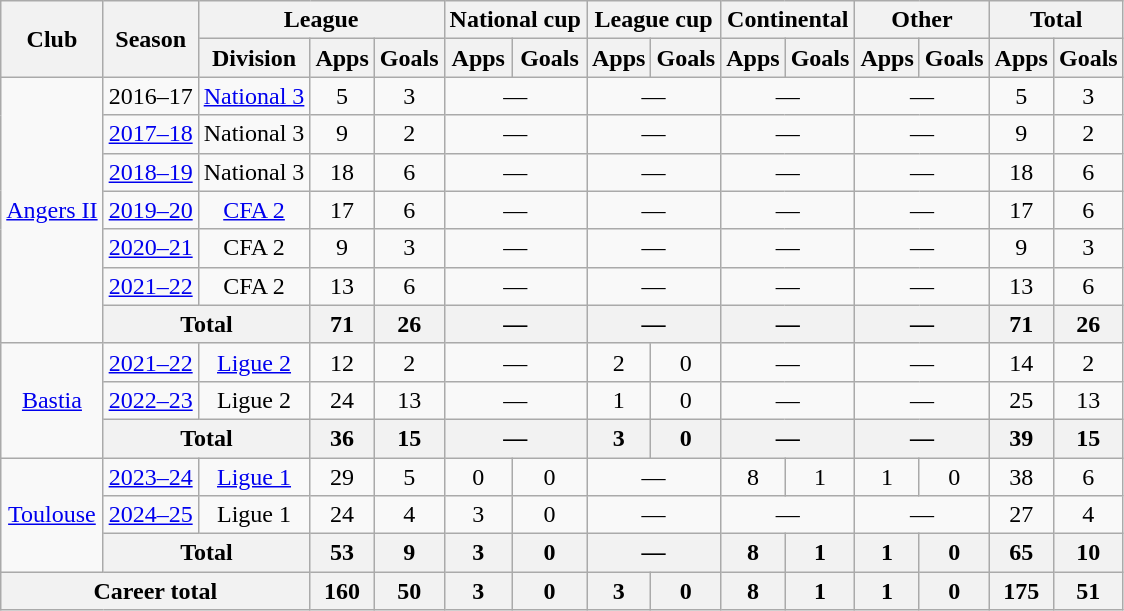<table class="wikitable" style="text-align: center;">
<tr>
<th rowspan="2">Club</th>
<th rowspan="2">Season</th>
<th colspan="3">League</th>
<th colspan="2">National cup</th>
<th colspan="2">League cup</th>
<th colspan="2">Continental</th>
<th colspan="2">Other</th>
<th colspan="2">Total</th>
</tr>
<tr>
<th>Division</th>
<th>Apps</th>
<th>Goals</th>
<th>Apps</th>
<th>Goals</th>
<th>Apps</th>
<th>Goals</th>
<th>Apps</th>
<th>Goals</th>
<th>Apps</th>
<th>Goals</th>
<th>Apps</th>
<th>Goals</th>
</tr>
<tr>
<td rowspan="7"><a href='#'>Angers II</a></td>
<td>2016–17</td>
<td><a href='#'>National 3</a></td>
<td>5</td>
<td>3</td>
<td colspan="2">—</td>
<td colspan="2">—</td>
<td colspan="2">—</td>
<td colspan="2">—</td>
<td>5</td>
<td>3</td>
</tr>
<tr>
<td><a href='#'>2017–18</a></td>
<td>National 3</td>
<td>9</td>
<td>2</td>
<td colspan="2">—</td>
<td colspan="2">—</td>
<td colspan="2">—</td>
<td colspan="2">—</td>
<td>9</td>
<td>2</td>
</tr>
<tr>
<td><a href='#'>2018–19</a></td>
<td>National 3</td>
<td>18</td>
<td>6</td>
<td colspan="2">—</td>
<td colspan="2">—</td>
<td colspan="2">—</td>
<td colspan="2">—</td>
<td>18</td>
<td>6</td>
</tr>
<tr>
<td><a href='#'>2019–20</a></td>
<td><a href='#'>CFA 2</a></td>
<td>17</td>
<td>6</td>
<td colspan="2">—</td>
<td colspan="2">—</td>
<td colspan="2">—</td>
<td colspan="2">—</td>
<td>17</td>
<td>6</td>
</tr>
<tr>
<td><a href='#'>2020–21</a></td>
<td>CFA 2</td>
<td>9</td>
<td>3</td>
<td colspan="2">—</td>
<td colspan="2">—</td>
<td colspan="2">—</td>
<td colspan="2">—</td>
<td>9</td>
<td>3</td>
</tr>
<tr>
<td><a href='#'>2021–22</a></td>
<td>CFA 2</td>
<td>13</td>
<td>6</td>
<td colspan="2">—</td>
<td colspan="2">—</td>
<td colspan="2">—</td>
<td colspan="2">—</td>
<td>13</td>
<td>6</td>
</tr>
<tr>
<th colspan="2">Total</th>
<th>71</th>
<th>26</th>
<th colspan="2">—</th>
<th colspan="2">—</th>
<th colspan="2">—</th>
<th colspan="2">—</th>
<th>71</th>
<th>26</th>
</tr>
<tr>
<td rowspan="3"><a href='#'>Bastia</a></td>
<td><a href='#'>2021–22</a></td>
<td><a href='#'>Ligue 2</a></td>
<td>12</td>
<td>2</td>
<td colspan="2">—</td>
<td>2</td>
<td>0</td>
<td colspan="2">—</td>
<td colspan="2">—</td>
<td>14</td>
<td>2</td>
</tr>
<tr>
<td><a href='#'>2022–23</a></td>
<td>Ligue 2</td>
<td>24</td>
<td>13</td>
<td colspan="2">—</td>
<td>1</td>
<td>0</td>
<td colspan="2">—</td>
<td colspan="2">—</td>
<td>25</td>
<td>13</td>
</tr>
<tr>
<th colspan="2">Total</th>
<th>36</th>
<th>15</th>
<th colspan="2">—</th>
<th>3</th>
<th>0</th>
<th colspan="2">—</th>
<th colspan="2">—</th>
<th>39</th>
<th>15</th>
</tr>
<tr>
<td rowspan="3"><a href='#'>Toulouse</a></td>
<td><a href='#'>2023–24</a></td>
<td><a href='#'>Ligue 1</a></td>
<td>29</td>
<td>5</td>
<td>0</td>
<td>0</td>
<td colspan="2">—</td>
<td>8</td>
<td>1</td>
<td>1</td>
<td>0</td>
<td>38</td>
<td>6</td>
</tr>
<tr>
<td><a href='#'>2024–25</a></td>
<td>Ligue 1</td>
<td>24</td>
<td>4</td>
<td>3</td>
<td>0</td>
<td colspan="2">—</td>
<td colspan="2">—</td>
<td colspan="2">—</td>
<td>27</td>
<td>4</td>
</tr>
<tr>
<th colspan="2">Total</th>
<th>53</th>
<th>9</th>
<th>3</th>
<th>0</th>
<th colspan="2">—</th>
<th>8</th>
<th>1</th>
<th>1</th>
<th>0</th>
<th>65</th>
<th>10</th>
</tr>
<tr>
<th colspan="3">Career total</th>
<th>160</th>
<th>50</th>
<th>3</th>
<th>0</th>
<th>3</th>
<th>0</th>
<th>8</th>
<th>1</th>
<th>1</th>
<th>0</th>
<th>175</th>
<th>51</th>
</tr>
</table>
